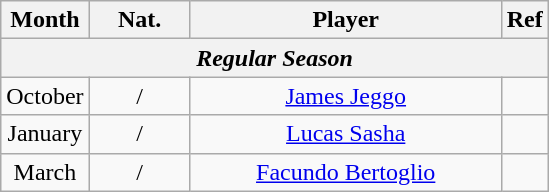<table class="wikitable sortable" style="text-align: center;">
<tr>
<th>Month</th>
<th width=60>Nat.</th>
<th width=200>Player</th>
<th>Ref</th>
</tr>
<tr>
<th colspan="4" text-align:center;"><em>Regular Season</em></th>
</tr>
<tr>
<td>October</td>
<td> / </td>
<td><a href='#'>James Jeggo</a></td>
<td></td>
</tr>
<tr>
<td>January</td>
<td> / </td>
<td><a href='#'>Lucas Sasha</a></td>
<td></td>
</tr>
<tr>
<td>March</td>
<td> / </td>
<td><a href='#'>Facundo Bertoglio</a></td>
<td></td>
</tr>
</table>
